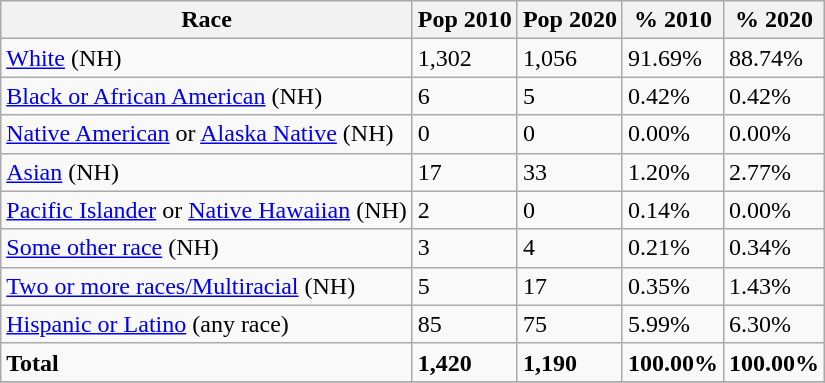<table class="wikitable">
<tr>
<th>Race</th>
<th>Pop 2010</th>
<th>Pop 2020</th>
<th>% 2010</th>
<th>% 2020</th>
</tr>
<tr>
<td><a href='#'>White</a> (NH)</td>
<td>1,302</td>
<td>1,056</td>
<td>91.69%</td>
<td>88.74%</td>
</tr>
<tr>
<td><a href='#'>Black or African American</a> (NH)</td>
<td>6</td>
<td>5</td>
<td>0.42%</td>
<td>0.42%</td>
</tr>
<tr>
<td><a href='#'>Native American</a> or <a href='#'>Alaska Native</a> (NH)</td>
<td>0</td>
<td>0</td>
<td>0.00%</td>
<td>0.00%</td>
</tr>
<tr>
<td><a href='#'>Asian</a> (NH)</td>
<td>17</td>
<td>33</td>
<td>1.20%</td>
<td>2.77%</td>
</tr>
<tr>
<td><a href='#'>Pacific Islander</a> or <a href='#'>Native Hawaiian</a> (NH)</td>
<td>2</td>
<td>0</td>
<td>0.14%</td>
<td>0.00%</td>
</tr>
<tr>
<td><a href='#'>Some other race</a> (NH)</td>
<td>3</td>
<td>4</td>
<td>0.21%</td>
<td>0.34%</td>
</tr>
<tr>
<td><a href='#'>Two or more races/Multiracial</a> (NH)</td>
<td>5</td>
<td>17</td>
<td>0.35%</td>
<td>1.43%</td>
</tr>
<tr>
<td><a href='#'>Hispanic or Latino</a> (any race)</td>
<td>85</td>
<td>75</td>
<td>5.99%</td>
<td>6.30%</td>
</tr>
<tr>
<td><strong>Total</strong></td>
<td><strong>1,420</strong></td>
<td><strong>1,190</strong></td>
<td><strong>100.00%</strong></td>
<td><strong>100.00%</strong></td>
</tr>
<tr>
</tr>
</table>
